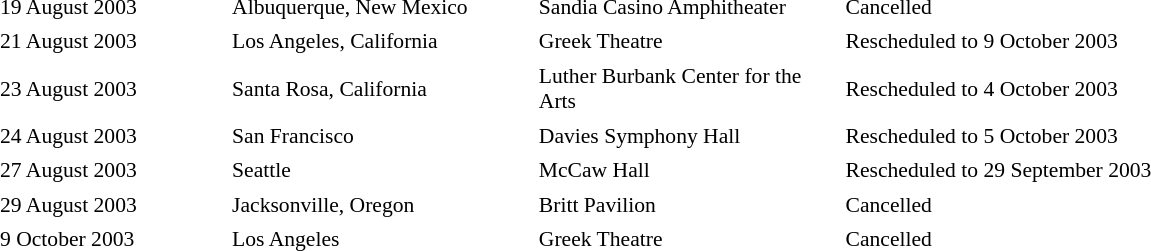<table cellpadding="2" style="border:0 solid darkgrey; font-size:90%">
<tr>
<th style="width:150px;"></th>
<th style="width:200px;"></th>
<th style="width:200px;"></th>
<th style="width:700px;"></th>
</tr>
<tr border="0">
</tr>
<tr>
<td>19 August 2003</td>
<td>Albuquerque, New Mexico</td>
<td>Sandia Casino Amphitheater</td>
<td>Cancelled</td>
</tr>
<tr>
<td>21 August 2003</td>
<td>Los Angeles, California</td>
<td>Greek Theatre</td>
<td>Rescheduled to 9 October 2003</td>
</tr>
<tr>
<td>23 August 2003</td>
<td>Santa Rosa, California</td>
<td>Luther Burbank Center for the Arts</td>
<td>Rescheduled to 4 October 2003</td>
</tr>
<tr>
<td>24 August 2003</td>
<td>San Francisco</td>
<td>Davies Symphony Hall</td>
<td>Rescheduled to 5 October 2003</td>
</tr>
<tr>
<td>27 August 2003</td>
<td>Seattle</td>
<td>McCaw Hall</td>
<td>Rescheduled to 29 September 2003</td>
</tr>
<tr>
<td>29 August 2003</td>
<td>Jacksonville, Oregon</td>
<td>Britt Pavilion</td>
<td>Cancelled</td>
</tr>
<tr>
<td>9 October 2003</td>
<td>Los Angeles</td>
<td>Greek Theatre</td>
<td>Cancelled</td>
</tr>
<tr>
</tr>
</table>
